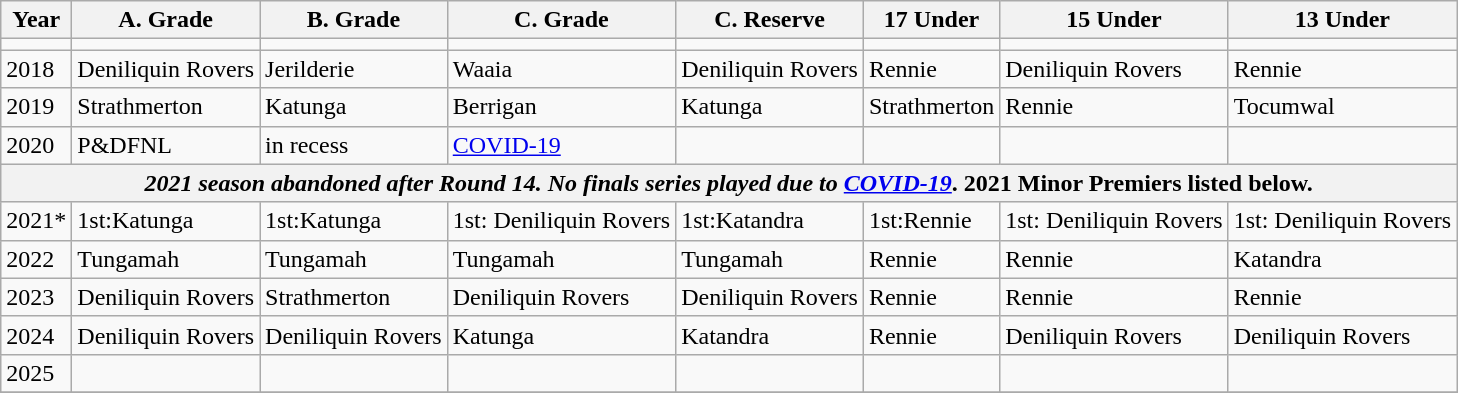<table class="wikitable collapsible collapsed nowrap">
<tr>
<th>Year</th>
<th>A. Grade</th>
<th>B. Grade</th>
<th>C. Grade</th>
<th>C. Reserve</th>
<th>17 Under</th>
<th>15 Under</th>
<th>13 Under</th>
</tr>
<tr>
<td></td>
<td></td>
<td></td>
<td></td>
<td></td>
<td></td>
<td></td>
<td></td>
</tr>
<tr>
<td>2018</td>
<td>Deniliquin Rovers</td>
<td>Jerilderie</td>
<td>Waaia</td>
<td>Deniliquin Rovers</td>
<td>Rennie</td>
<td>Deniliquin Rovers</td>
<td>Rennie</td>
</tr>
<tr>
<td>2019</td>
<td>Strathmerton</td>
<td>Katunga</td>
<td>Berrigan</td>
<td>Katunga</td>
<td>Strathmerton</td>
<td>Rennie</td>
<td>Tocumwal</td>
</tr>
<tr>
<td>2020</td>
<td>P&DFNL</td>
<td>in recess</td>
<td><a href='#'>COVID-19</a></td>
<td></td>
<td></td>
<td></td>
<td></td>
</tr>
<tr>
<th colspan="8"><em>2021 season abandoned after Round 14. No finals series played due to <a href='#'>COVID-19</a></em>. 2021 Minor Premiers listed below.</th>
</tr>
<tr>
<td>2021*</td>
<td>1st:Katunga</td>
<td>1st:Katunga</td>
<td>1st: Deniliquin Rovers</td>
<td>1st:Katandra</td>
<td>1st:Rennie</td>
<td>1st: Deniliquin Rovers</td>
<td>1st: Deniliquin Rovers </td>
</tr>
<tr>
<td>2022</td>
<td>Tungamah</td>
<td>Tungamah</td>
<td>Tungamah</td>
<td>Tungamah</td>
<td>Rennie</td>
<td>Rennie</td>
<td>Katandra</td>
</tr>
<tr>
<td>2023</td>
<td>Deniliquin Rovers</td>
<td>Strathmerton</td>
<td>Deniliquin Rovers</td>
<td>Deniliquin Rovers</td>
<td>Rennie</td>
<td>Rennie</td>
<td>Rennie</td>
</tr>
<tr>
<td>2024</td>
<td>Deniliquin Rovers</td>
<td>Deniliquin Rovers</td>
<td>Katunga</td>
<td>Katandra</td>
<td>Rennie</td>
<td>Deniliquin Rovers</td>
<td>Deniliquin Rovers</td>
</tr>
<tr>
<td>2025</td>
<td></td>
<td></td>
<td></td>
<td></td>
<td></td>
<td></td>
<td></td>
</tr>
<tr>
</tr>
</table>
